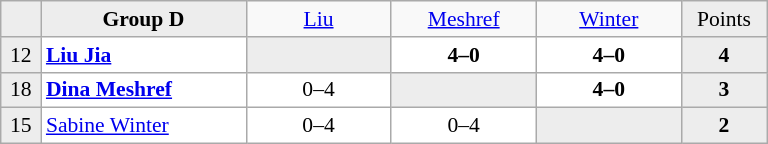<table class="wikitable" style="font-size:90%">
<tr style="text-align:center;">
<td style="background-color:#ededed;" width="20"></td>
<td style="background-color:#ededed;" width="130" style="text-align:center;"><strong>Group D</strong></td>
<td width="90"> <a href='#'>Liu</a></td>
<td width="90"> <a href='#'>Meshref</a></td>
<td width="90"> <a href='#'>Winter</a></td>
<td style="background-color:#ededed;" width="50">Points</td>
</tr>
<tr style="text-align:center;background-color:#ffffff;">
<td style="background-color:#ededed;">12</td>
<td style="text-align:left;"> <strong><a href='#'>Liu Jia</a></strong></td>
<td style="background-color:#ededed;"></td>
<td><strong>4–0</strong></td>
<td><strong>4–0</strong></td>
<td style="background-color:#ededed;"><strong>4</strong></td>
</tr>
<tr style="text-align:center;background-color:#ffffff;">
<td style="background-color:#ededed;">18</td>
<td style="text-align:left;"> <strong><a href='#'>Dina Meshref</a></strong></td>
<td>0–4</td>
<td style="background-color:#ededed;"></td>
<td><strong>4–0</strong></td>
<td style="background-color:#ededed;"><strong>3</strong></td>
</tr>
<tr style="text-align:center;background-color:#ffffff;">
<td style="background-color:#ededed;">15</td>
<td style="text-align:left;"> <a href='#'>Sabine Winter</a></td>
<td>0–4</td>
<td>0–4</td>
<td style="background-color:#ededed;"></td>
<td style="background-color:#ededed;"><strong>2</strong></td>
</tr>
</table>
